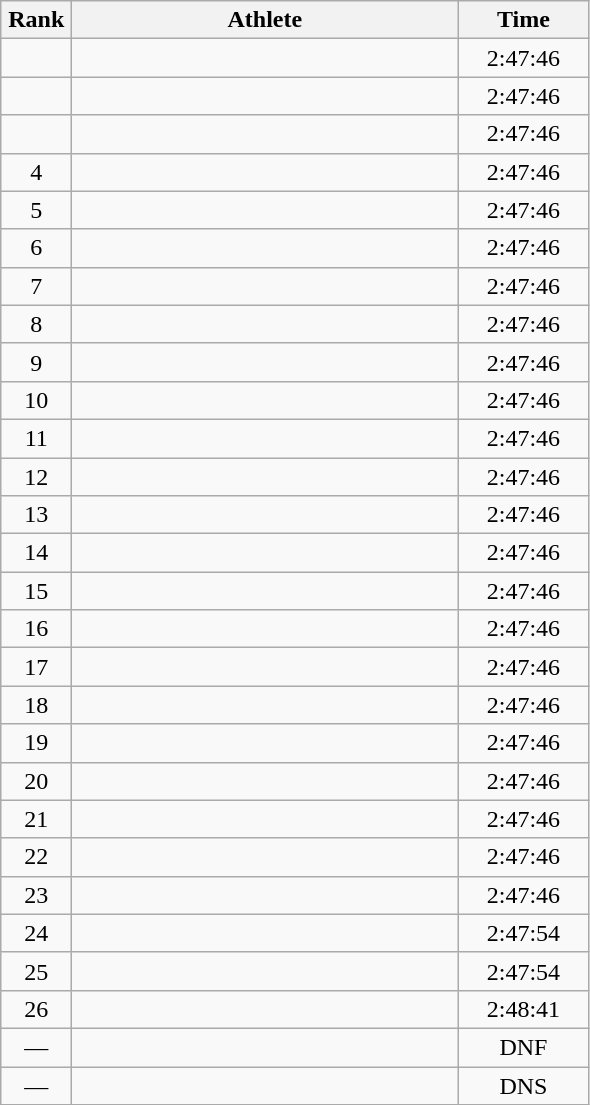<table class=wikitable style="text-align:center">
<tr>
<th width=40>Rank</th>
<th width=250>Athlete</th>
<th width=80>Time</th>
</tr>
<tr>
<td></td>
<td align=left></td>
<td>2:47:46</td>
</tr>
<tr>
<td></td>
<td align=left></td>
<td>2:47:46</td>
</tr>
<tr>
<td></td>
<td align=left></td>
<td>2:47:46</td>
</tr>
<tr>
<td>4</td>
<td align=left></td>
<td>2:47:46</td>
</tr>
<tr>
<td>5</td>
<td align=left></td>
<td>2:47:46</td>
</tr>
<tr>
<td>6</td>
<td align=left></td>
<td>2:47:46</td>
</tr>
<tr>
<td>7</td>
<td align=left></td>
<td>2:47:46</td>
</tr>
<tr>
<td>8</td>
<td align=left></td>
<td>2:47:46</td>
</tr>
<tr>
<td>9</td>
<td align=left></td>
<td>2:47:46</td>
</tr>
<tr>
<td>10</td>
<td align=left></td>
<td>2:47:46</td>
</tr>
<tr>
<td>11</td>
<td align=left></td>
<td>2:47:46</td>
</tr>
<tr>
<td>12</td>
<td align=left></td>
<td>2:47:46</td>
</tr>
<tr>
<td>13</td>
<td align=left></td>
<td>2:47:46</td>
</tr>
<tr>
<td>14</td>
<td align=left></td>
<td>2:47:46</td>
</tr>
<tr>
<td>15</td>
<td align=left></td>
<td>2:47:46</td>
</tr>
<tr>
<td>16</td>
<td align=left></td>
<td>2:47:46</td>
</tr>
<tr>
<td>17</td>
<td align=left></td>
<td>2:47:46</td>
</tr>
<tr>
<td>18</td>
<td align=left></td>
<td>2:47:46</td>
</tr>
<tr>
<td>19</td>
<td align=left></td>
<td>2:47:46</td>
</tr>
<tr>
<td>20</td>
<td align=left></td>
<td>2:47:46</td>
</tr>
<tr>
<td>21</td>
<td align=left></td>
<td>2:47:46</td>
</tr>
<tr>
<td>22</td>
<td align=left></td>
<td>2:47:46</td>
</tr>
<tr>
<td>23</td>
<td align=left></td>
<td>2:47:46</td>
</tr>
<tr>
<td>24</td>
<td align=left></td>
<td>2:47:54</td>
</tr>
<tr>
<td>25</td>
<td align=left></td>
<td>2:47:54</td>
</tr>
<tr>
<td>26</td>
<td align=left></td>
<td>2:48:41</td>
</tr>
<tr>
<td>—</td>
<td align=left></td>
<td>DNF</td>
</tr>
<tr>
<td>—</td>
<td align=left></td>
<td>DNS</td>
</tr>
</table>
